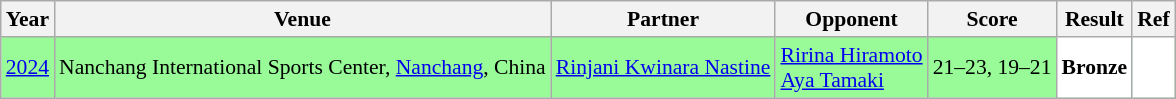<table class="sortable wikitable" style="font-size: 90%;">
<tr>
<th>Year</th>
<th>Venue</th>
<th>Partner</th>
<th>Opponent</th>
<th>Score</th>
<th>Result</th>
<th>Ref</th>
</tr>
<tr style="background:#98FB98">
<td align="center"><a href='#'>2024</a></td>
<td align="left">Nanchang International Sports Center, <a href='#'>Nanchang</a>, China</td>
<td align="left"> <a href='#'>Rinjani Kwinara Nastine</a></td>
<td align="left"> <a href='#'>Ririna Hiramoto</a><br> <a href='#'>Aya Tamaki</a></td>
<td align="left">21–23, 19–21</td>
<td style="text-align:left; background:white"> <strong>Bronze</strong></td>
<td style="text-align:center; background:white"></td>
</tr>
</table>
